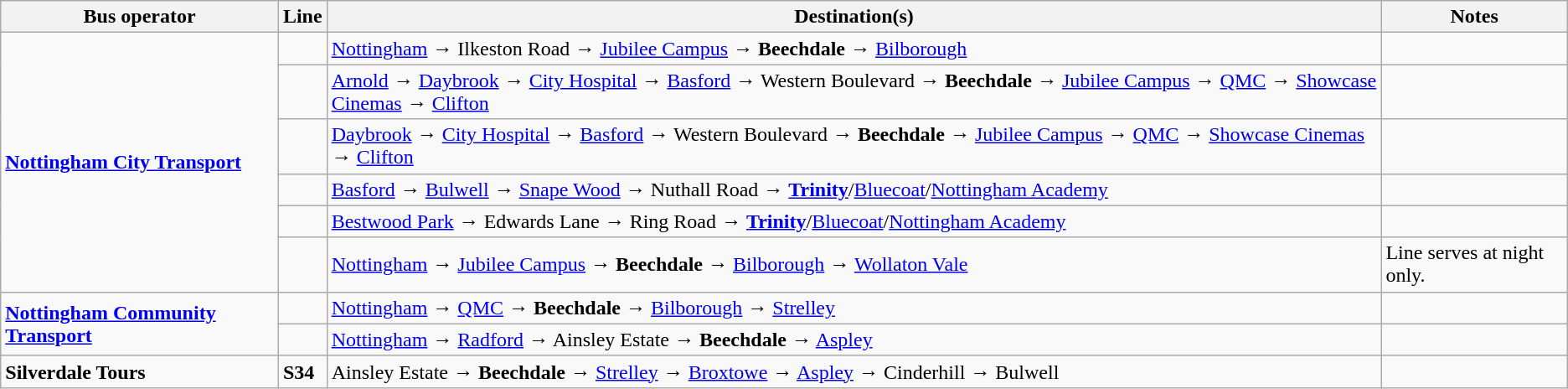<table class="wikitable">
<tr>
<th>Bus operator</th>
<th>Line</th>
<th>Destination(s)</th>
<th>Notes</th>
</tr>
<tr>
<td rowspan="6"><strong><a href='#'>Nottingham City Transport</a></strong></td>
<td><strong></strong></td>
<td><a href='#'>Nottingham</a> → Ilkeston Road → <a href='#'>Jubilee Campus</a> → <strong>Beechdale</strong> → <a href='#'>Bilborough</a></td>
<td></td>
</tr>
<tr>
<td><strong></strong></td>
<td><a href='#'>Arnold</a> → <a href='#'>Daybrook</a> → <a href='#'>City Hospital</a> → <a href='#'>Basford</a> → Western Boulevard → <strong>Beechdale</strong> → <a href='#'>Jubilee Campus</a> → <a href='#'>QMC</a> → <a href='#'>Showcase Cinemas</a> → <a href='#'>Clifton</a></td>
<td></td>
</tr>
<tr>
<td><strong></strong></td>
<td><a href='#'>Daybrook</a> → <a href='#'>City Hospital</a> → <a href='#'>Basford</a> → Western Boulevard → <strong>Beechdale</strong> → <a href='#'>Jubilee Campus</a> → <a href='#'>QMC</a> → <a href='#'>Showcase Cinemas</a> → <a href='#'>Clifton</a></td>
<td></td>
</tr>
<tr>
<td><strong></strong></td>
<td><a href='#'>Basford</a> → <a href='#'>Bulwell</a> → <a href='#'>Snape Wood</a> → Nuthall Road → <strong><a href='#'>Trinity</a></strong>/<a href='#'>Bluecoat</a>/<a href='#'>Nottingham Academy</a></td>
<td></td>
</tr>
<tr>
<td><strong></strong></td>
<td><a href='#'>Bestwood Park</a> → Edwards Lane → Ring Road → <strong><a href='#'>Trinity</a></strong>/<a href='#'>Bluecoat</a>/<a href='#'>Nottingham Academy</a></td>
<td></td>
</tr>
<tr>
<td><strong></strong></td>
<td><a href='#'>Nottingham</a> → <a href='#'>Jubilee Campus</a> → <strong>Beechdale</strong> → <a href='#'>Bilborough</a> → <a href='#'>Wollaton Vale</a></td>
<td>Line serves at night only.</td>
</tr>
<tr>
<td rowspan="2"><strong><a href='#'>Nottingham Community Transport</a></strong></td>
<td><strong></strong></td>
<td><a href='#'>Nottingham</a> → <a href='#'>QMC</a> → <strong>Beechdale</strong> → <a href='#'>Bilborough</a> → <a href='#'>Strelley</a></td>
<td></td>
</tr>
<tr>
<td><strong></strong></td>
<td><a href='#'>Nottingham</a> → <a href='#'>Radford</a> → Ainsley Estate → <strong>Beechdale</strong> → <a href='#'>Aspley</a></td>
<td></td>
</tr>
<tr>
<td rowspan="1"><strong>Silverdale Tours</strong></td>
<td><strong>S34</strong></td>
<td>Ainsley Estate → <strong>Beechdale</strong> → <a href='#'>Strelley</a> → <a href='#'>Broxtowe</a> → <a href='#'>Aspley</a> → Cinderhill → Bulwell</td>
<td></td>
</tr>
</table>
